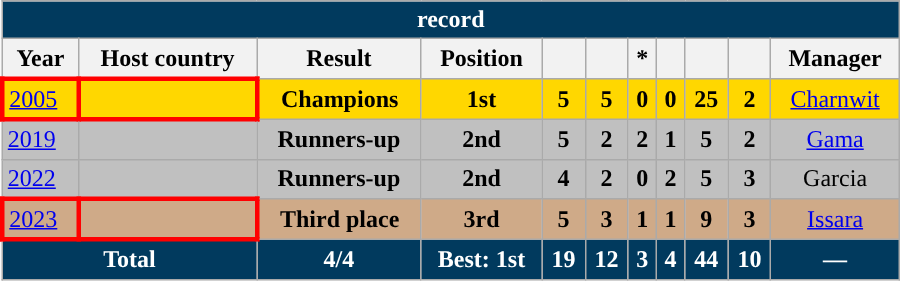<table class="wikitable" style="text-align: center; width: 600px">
<tr>
<th colspan="11" style="background: #013A5E; color: #FFFFFF;"><a href='#'></a> record</th>
</tr>
<tr>
<th>Year</th>
<th>Host country</th>
<th>Result</th>
<th>Position</th>
<th></th>
<th></th>
<th>*</th>
<th></th>
<th></th>
<th></th>
<th>Manager</th>
</tr>
<tr style="background:gold">
<td style="border: 3px solid red; text-align: left"><a href='#'>2005</a></td>
<td style="border: 3px solid red; text-align: left"></td>
<td><strong>Champions</strong></td>
<td><strong>1st</strong></td>
<td><strong>5</strong></td>
<td><strong>5</strong></td>
<td><strong>0</strong></td>
<td><strong>0</strong></td>
<td><strong>25</strong></td>
<td><strong>2</strong></td>
<td><a href='#'>Charnwit</a></td>
</tr>
<tr |- style="background:silver;">
<td style="text-align: left"><a href='#'>2019</a></td>
<td style="text-align: left"></td>
<td><strong>Runners-up</strong></td>
<td><strong>2nd</strong></td>
<td><strong>5</strong></td>
<td><strong>2</strong></td>
<td><strong>2</strong></td>
<td><strong>1</strong></td>
<td><strong>5</strong></td>
<td><strong>2</strong></td>
<td><a href='#'>Gama</a></td>
</tr>
<tr |- style="background:silver;">
<td style="text-align: left"><a href='#'>2022</a></td>
<td style="text-align: left"></td>
<td><strong>Runners-up</strong></td>
<td><strong>2nd</strong></td>
<td><strong>4</strong></td>
<td><strong>2</strong></td>
<td><strong>0</strong></td>
<td><strong>2</strong></td>
<td><strong>5</strong></td>
<td><strong>3</strong></td>
<td>Garcia</td>
</tr>
<tr style="background:#cfaa88;">
<td style="border: 3px solid red; text-align: left"><a href='#'>2023</a></td>
<td style="border: 3px solid red; text-align: left"></td>
<td><strong>Third place</strong></td>
<td><strong>3rd</strong></td>
<td><strong>5</strong></td>
<td><strong>3</strong></td>
<td><strong>1</strong></td>
<td><strong>1</strong></td>
<td><strong>9</strong></td>
<td><strong>3</strong></td>
<td><a href='#'>Issara</a></td>
</tr>
<tr style="background: #013A5E; color: #FFFFFF;">
<td colspan="2"><strong>Total</strong></td>
<td><strong>4/4</strong></td>
<td><strong>Best: 1st</strong></td>
<td><strong>19</strong></td>
<td><strong>12</strong></td>
<td><strong>3</strong></td>
<td><strong>4</strong></td>
<td><strong>44</strong></td>
<td><strong>10</strong></td>
<td><strong>—</strong></td>
</tr>
</table>
